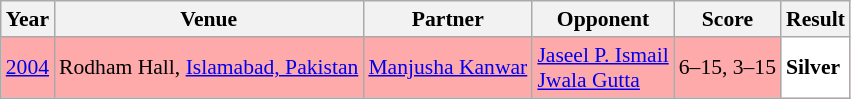<table class="sortable wikitable" style="font-size: 90%;">
<tr>
<th>Year</th>
<th>Venue</th>
<th>Partner</th>
<th>Opponent</th>
<th>Score</th>
<th>Result</th>
</tr>
<tr style="background:#FFAAAA">
<td align="center"><a href='#'>2004</a></td>
<td align="left">Rodham Hall, <a href='#'>Islamabad, Pakistan</a></td>
<td align="left"> <a href='#'>Manjusha Kanwar</a></td>
<td align="left"> <a href='#'>Jaseel P. Ismail</a> <br>  <a href='#'>Jwala Gutta</a></td>
<td align="left">6–15, 3–15</td>
<td style="text-align:left; background:white"> <strong>Silver</strong></td>
</tr>
</table>
